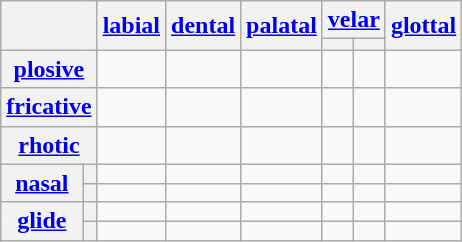<table class="wikitable" style="text-align:center;">
<tr>
<th rowspan="2" colspan="2"></th>
<th rowspan="2"><a href='#'>labial</a></th>
<th rowspan="2"><a href='#'>dental</a></th>
<th rowspan="2"><a href='#'>palatal</a></th>
<th colspan="2"><a href='#'>velar</a></th>
<th rowspan="2"><a href='#'>glottal</a></th>
</tr>
<tr>
<th></th>
<th></th>
</tr>
<tr>
<th colspan="2"><a href='#'>plosive</a></th>
<td></td>
<td></td>
<td></td>
<td></td>
<td></td>
<td></td>
</tr>
<tr>
<th colspan="2"><a href='#'>fricative</a></th>
<td></td>
<td></td>
<td></td>
<td></td>
<td></td>
<td></td>
</tr>
<tr>
<th colspan="2"><a href='#'>rhotic</a></th>
<td></td>
<td></td>
<td></td>
<td></td>
<td></td>
<td></td>
</tr>
<tr>
<th rowspan="2"><a href='#'>nasal</a></th>
<th></th>
<td></td>
<td></td>
<td></td>
<td></td>
<td></td>
<td></td>
</tr>
<tr>
<th></th>
<td></td>
<td></td>
<td></td>
<td></td>
<td></td>
<td></td>
</tr>
<tr>
<th rowspan="2"><a href='#'>glide</a></th>
<th></th>
<td></td>
<td></td>
<td></td>
<td></td>
<td></td>
<td></td>
</tr>
<tr>
<th></th>
<td></td>
<td></td>
<td></td>
<td></td>
<td></td>
<td></td>
</tr>
</table>
